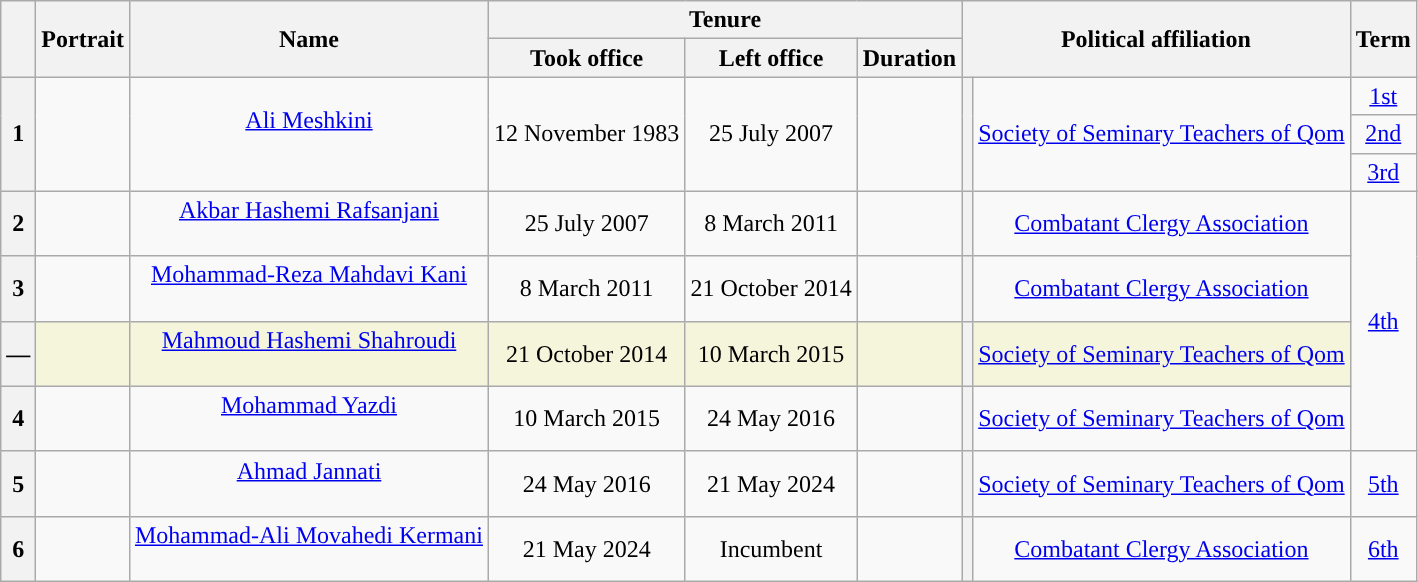<table class="wikitable" style="text-align:center">
<tr>
<th rowspan=2></th>
<th rowspan=2>Portrait</th>
<th rowspan=2>Name<br></th>
<th colspan=3>Tenure</th>
<th rowspan=2 colspan=2>Political affiliation</th>
<th rowspan=2>Term</th>
</tr>
<tr>
<th>Took office</th>
<th>Left office</th>
<th>Duration</th>
</tr>
<tr>
<th rowspan=4>1</th>
<td rowspan=4></td>
<td rowspan=4><a href='#'>Ali Meshkini</a><br><br></td>
<td rowspan=4>12 November 1983</td>
<td rowspan=4>25 July 2007</td>
<td rowspan=4></td>
<th rowspan=4 style="background:"></th>
<td rowspan=4><a href='#'>Society of Seminary Teachers of Qom</a></td>
<td><a href='#'>1st</a></td>
</tr>
<tr>
<td><a href='#'>2nd</a></td>
</tr>
<tr>
<td><a href='#'>3rd</a></td>
</tr>
<tr>
<td rowspan=5><a href='#'>4th</a></td>
</tr>
<tr>
<th>2</th>
<td></td>
<td><a href='#'>Akbar Hashemi Rafsanjani</a><br><br></td>
<td>25 July 2007</td>
<td>8 March 2011</td>
<td></td>
<th style="background:"></th>
<td><a href='#'>Combatant Clergy Association</a></td>
</tr>
<tr>
<th>3</th>
<td></td>
<td><a href='#'>Mohammad-Reza Mahdavi Kani</a><br><br></td>
<td>8 March 2011</td>
<td>21 October 2014<br></td>
<td></td>
<th style="background:"></th>
<td><a href='#'>Combatant Clergy Association</a></td>
</tr>
<tr style="background:#F5F5DC">
<th>—</th>
<td></td>
<td><a href='#'>Mahmoud Hashemi Shahroudi</a><br><br></td>
<td>21 October 2014</td>
<td>10 March 2015</td>
<td></td>
<th style="background:"></th>
<td><a href='#'>Society of Seminary Teachers of Qom</a></td>
</tr>
<tr>
<th>4</th>
<td></td>
<td><a href='#'>Mohammad Yazdi</a><br><br></td>
<td>10 March 2015</td>
<td>24 May 2016</td>
<td></td>
<th style="background:"></th>
<td><a href='#'>Society of Seminary Teachers of Qom</a></td>
</tr>
<tr>
<th>5</th>
<td></td>
<td><a href='#'>Ahmad Jannati</a><br><br></td>
<td>24 May 2016</td>
<td>21 May 2024</td>
<td></td>
<th style="background:"></th>
<td><a href='#'>Society of Seminary Teachers of Qom</a></td>
<td><a href='#'>5th</a></td>
</tr>
<tr>
<th>6</th>
<td></td>
<td><a href='#'>Mohammad-Ali Movahedi Kermani</a><br><br></td>
<td>21 May 2024</td>
<td>Incumbent</td>
<td></td>
<th style="background:"></th>
<td><a href='#'>Combatant Clergy Association</a></td>
<td><a href='#'>6th</a></td>
</tr>
</table>
